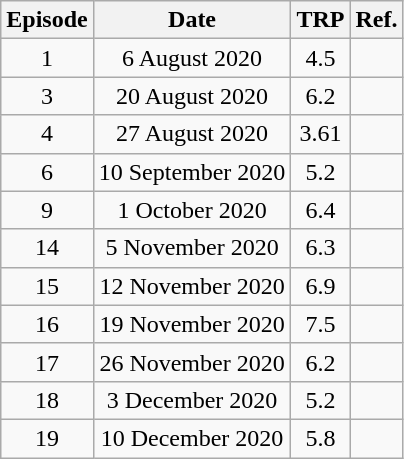<table class="wikitable" style="text-align:center;">
<tr>
<th>Episode</th>
<th>Date</th>
<th>TRP</th>
<th>Ref.</th>
</tr>
<tr>
<td>1</td>
<td>6 August 2020</td>
<td>4.5</td>
<td></td>
</tr>
<tr>
<td>3</td>
<td>20 August 2020</td>
<td>6.2</td>
<td></td>
</tr>
<tr>
<td>4</td>
<td>27 August 2020</td>
<td>3.61</td>
<td></td>
</tr>
<tr>
<td>6</td>
<td>10 September 2020</td>
<td>5.2</td>
<td></td>
</tr>
<tr>
<td>9</td>
<td>1 October 2020</td>
<td>6.4</td>
<td></td>
</tr>
<tr>
<td>14</td>
<td>5 November 2020</td>
<td>6.3</td>
<td></td>
</tr>
<tr>
<td>15</td>
<td>12 November 2020</td>
<td>6.9</td>
<td></td>
</tr>
<tr>
<td>16</td>
<td>19 November 2020</td>
<td>7.5</td>
<td></td>
</tr>
<tr>
<td>17</td>
<td>26 November 2020</td>
<td>6.2</td>
<td></td>
</tr>
<tr>
<td>18</td>
<td>3 December 2020</td>
<td>5.2</td>
<td></td>
</tr>
<tr>
<td>19</td>
<td>10 December 2020</td>
<td>5.8</td>
<td></td>
</tr>
</table>
